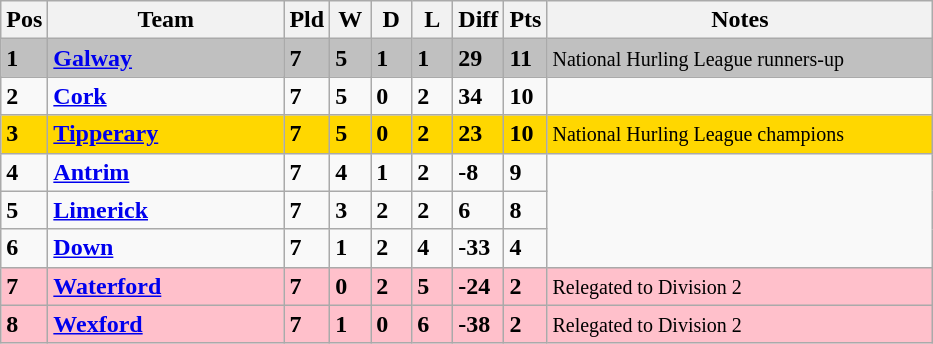<table class="wikitable" style="text-align: centre;">
<tr>
<th width=20>Pos</th>
<th width=150>Team</th>
<th width=20>Pld</th>
<th width=20>W</th>
<th width=20>D</th>
<th width=20>L</th>
<th width=20>Diff</th>
<th width=20>Pts</th>
<th width=250>Notes</th>
</tr>
<tr style="background:silver;">
<td><strong>1</strong></td>
<td align=left><strong> <a href='#'>Galway</a> </strong></td>
<td><strong>7</strong></td>
<td><strong>5</strong></td>
<td><strong>1</strong></td>
<td><strong>1</strong></td>
<td><strong>29</strong></td>
<td><strong>11</strong></td>
<td><small> National Hurling League runners-up</small></td>
</tr>
<tr>
<td><strong>2</strong></td>
<td align=left><strong> <a href='#'>Cork</a> </strong></td>
<td><strong>7</strong></td>
<td><strong>5</strong></td>
<td><strong>0</strong></td>
<td><strong>2</strong></td>
<td><strong>34</strong></td>
<td><strong>10</strong></td>
</tr>
<tr style="background:gold;">
<td><strong>3</strong></td>
<td align=left><strong> <a href='#'>Tipperary</a> </strong></td>
<td><strong>7</strong></td>
<td><strong>5</strong></td>
<td><strong>0</strong></td>
<td><strong>2</strong></td>
<td><strong>23</strong></td>
<td><strong>10</strong></td>
<td><small> National Hurling League champions</small></td>
</tr>
<tr>
<td><strong>4</strong></td>
<td align=left><strong> <a href='#'>Antrim</a> </strong></td>
<td><strong>7</strong></td>
<td><strong>4</strong></td>
<td><strong>1</strong></td>
<td><strong>2</strong></td>
<td><strong>-8</strong></td>
<td><strong>9</strong></td>
</tr>
<tr>
<td><strong>5</strong></td>
<td align=left><strong> <a href='#'>Limerick</a> </strong></td>
<td><strong>7</strong></td>
<td><strong>3</strong></td>
<td><strong>2</strong></td>
<td><strong>2</strong></td>
<td><strong>6</strong></td>
<td><strong>8</strong></td>
</tr>
<tr>
<td><strong>6</strong></td>
<td align=left><strong> <a href='#'>Down</a> </strong></td>
<td><strong>7</strong></td>
<td><strong>1</strong></td>
<td><strong>2</strong></td>
<td><strong>4</strong></td>
<td><strong>-33</strong></td>
<td><strong>4</strong></td>
</tr>
<tr style="background:#FFC0CB;">
<td><strong>7</strong></td>
<td align=left><strong> <a href='#'>Waterford</a> </strong></td>
<td><strong>7</strong></td>
<td><strong>0</strong></td>
<td><strong>2</strong></td>
<td><strong>5</strong></td>
<td><strong>-24</strong></td>
<td><strong>2</strong></td>
<td><small>Relegated to Division 2</small></td>
</tr>
<tr style="background:#FFC0CB;">
<td><strong>8</strong></td>
<td align=left><strong> <a href='#'>Wexford</a> </strong></td>
<td><strong>7</strong></td>
<td><strong>1</strong></td>
<td><strong>0</strong></td>
<td><strong>6</strong></td>
<td><strong>-38</strong></td>
<td><strong>2</strong></td>
<td><small>Relegated to Division 2</small></td>
</tr>
</table>
